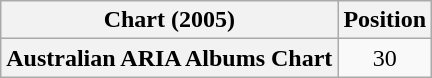<table class="wikitable plainrowheaders">
<tr>
<th scope="col">Chart (2005)</th>
<th scope="col">Position</th>
</tr>
<tr>
<th scope="row">Australian ARIA Albums Chart</th>
<td style="text-align:center;">30</td>
</tr>
</table>
